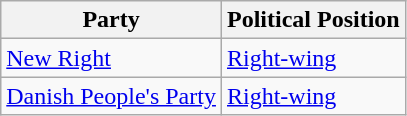<table class="wikitable mw-collapsible mw-collapsed">
<tr>
<th>Party</th>
<th>Political Position</th>
</tr>
<tr>
<td><a href='#'>New Right</a></td>
<td><a href='#'>Right-wing</a></td>
</tr>
<tr>
<td><a href='#'>Danish People's Party</a></td>
<td><a href='#'>Right-wing</a></td>
</tr>
</table>
